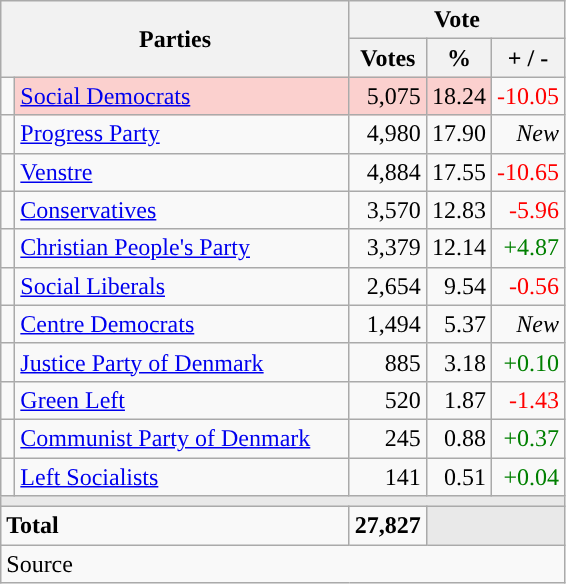<table class="wikitable" style="text-align:right;">
<tr>
<th style="text-align:centre;" rowspan="2" colspan="2" width="225">Parties</th>
<th colspan="3">Vote</th>
</tr>
<tr>
<th width="15">Votes</th>
<th width="15">%</th>
<th width="15">+ / -</th>
</tr>
<tr>
<td width="2" style="color:inherit;background:"></td>
<td bgcolor=#fbd0ce  align="left"><a href='#'>Social Democrats</a></td>
<td bgcolor=#fbd0ce>5,075</td>
<td bgcolor=#fbd0ce>18.24</td>
<td style=color:red;>-10.05</td>
</tr>
<tr>
<td width="2" style="color:inherit;background:"></td>
<td align="left"><a href='#'>Progress Party</a></td>
<td>4,980</td>
<td>17.90</td>
<td><em>New</em></td>
</tr>
<tr>
<td width="2" style="color:inherit;background:"></td>
<td align="left"><a href='#'>Venstre</a></td>
<td>4,884</td>
<td>17.55</td>
<td style=color:red;>-10.65</td>
</tr>
<tr>
<td width="2" style="color:inherit;background:"></td>
<td align="left"><a href='#'>Conservatives</a></td>
<td>3,570</td>
<td>12.83</td>
<td style=color:red;>-5.96</td>
</tr>
<tr>
<td width="2" style="color:inherit;background:"></td>
<td align="left"><a href='#'>Christian People's Party</a></td>
<td>3,379</td>
<td>12.14</td>
<td style=color:green;>+4.87</td>
</tr>
<tr>
<td width="2" style="color:inherit;background:"></td>
<td align="left"><a href='#'>Social Liberals</a></td>
<td>2,654</td>
<td>9.54</td>
<td style=color:red;>-0.56</td>
</tr>
<tr>
<td width="2" style="color:inherit;background:"></td>
<td align="left"><a href='#'>Centre Democrats</a></td>
<td>1,494</td>
<td>5.37</td>
<td><em>New</em></td>
</tr>
<tr>
<td width="2" style="color:inherit;background:"></td>
<td align="left"><a href='#'>Justice Party of Denmark</a></td>
<td>885</td>
<td>3.18</td>
<td style=color:green;>+0.10</td>
</tr>
<tr>
<td width="2" style="color:inherit;background:"></td>
<td align="left"><a href='#'>Green Left</a></td>
<td>520</td>
<td>1.87</td>
<td style=color:red;>-1.43</td>
</tr>
<tr>
<td width="2" style="color:inherit;background:"></td>
<td align="left"><a href='#'>Communist Party of Denmark</a></td>
<td>245</td>
<td>0.88</td>
<td style=color:green;>+0.37</td>
</tr>
<tr>
<td width="2" style="color:inherit;background:"></td>
<td align="left"><a href='#'>Left Socialists</a></td>
<td>141</td>
<td>0.51</td>
<td style=color:green;>+0.04</td>
</tr>
<tr>
<td colspan="7" bgcolor="#E9E9E9"></td>
</tr>
<tr>
<td align="left" colspan="2"><strong>Total</strong></td>
<td><strong>27,827</strong></td>
<td bgcolor="#E9E9E9" colspan="2"></td>
</tr>
<tr>
<td align="left" colspan="6">Source</td>
</tr>
</table>
